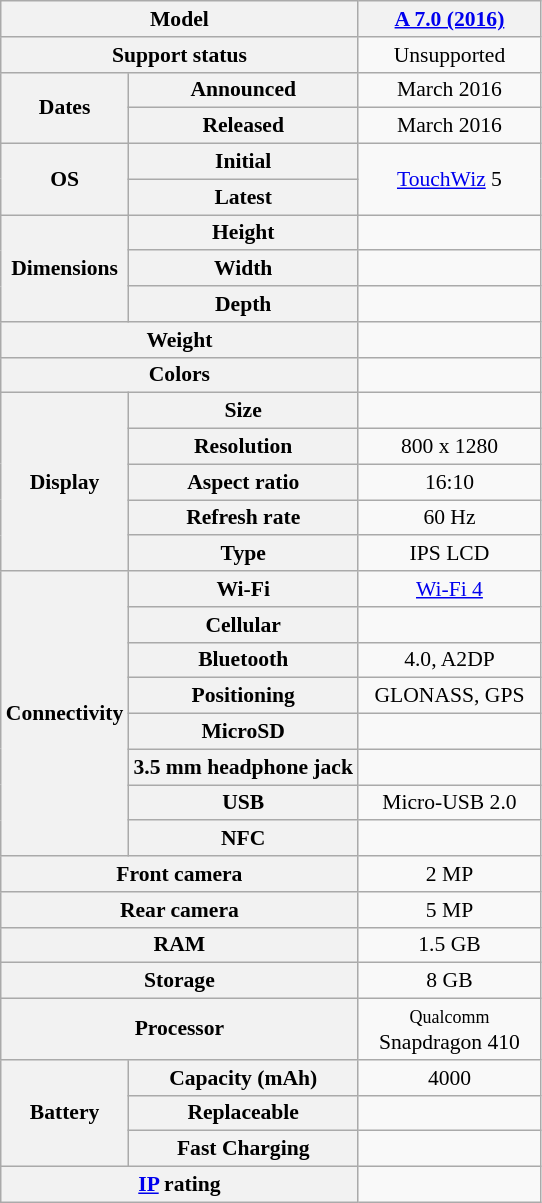<table class="wikitable" style="text-align:center; font-size:90%;">
<tr>
<th colspan="2">Model</th>
<th style="min-width: 8em"><a href='#'>A 7.0 (2016)</a></th>
</tr>
<tr>
<th colspan="2">Support status</th>
<td>Unsupported</td>
</tr>
<tr>
<th rowspan="2">Dates</th>
<th>Announced</th>
<td>March 2016</td>
</tr>
<tr>
<th>Released</th>
<td>March 2016</td>
</tr>
<tr>
<th rowspan="2">OS</th>
<th>Initial</th>
<td rowspan="2"><a href='#'>TouchWiz</a> 5<br></td>
</tr>
<tr>
<th>Latest</th>
</tr>
<tr>
<th rowspan="3">Dimensions<br></th>
<th>Height</th>
<td></td>
</tr>
<tr>
<th>Width</th>
<td></td>
</tr>
<tr>
<th>Depth</th>
<td></td>
</tr>
<tr>
<th colspan="2">Weight<br></th>
<td></td>
</tr>
<tr>
<th colspan="2">Colors</th>
<td> </td>
</tr>
<tr>
<th rowspan="5">Display</th>
<th>Size</th>
<td></td>
</tr>
<tr>
<th>Resolution</th>
<td>800 x 1280</td>
</tr>
<tr>
<th>Aspect ratio</th>
<td>16:10</td>
</tr>
<tr>
<th>Refresh rate</th>
<td>60 Hz</td>
</tr>
<tr>
<th>Type</th>
<td>IPS LCD</td>
</tr>
<tr>
<th rowspan="8">Connectivity</th>
<th>Wi-Fi</th>
<td><a href='#'>Wi-Fi 4</a></td>
</tr>
<tr>
<th>Cellular</th>
<td></td>
</tr>
<tr>
<th>Bluetooth</th>
<td>4.0, A2DP</td>
</tr>
<tr>
<th>Positioning</th>
<td>GLONASS, GPS</td>
</tr>
<tr>
<th>MicroSD</th>
<td></td>
</tr>
<tr>
<th>3.5 mm headphone jack</th>
<td></td>
</tr>
<tr>
<th>USB</th>
<td>Micro-USB 2.0</td>
</tr>
<tr>
<th>NFC</th>
<td></td>
</tr>
<tr>
<th colspan="2">Front camera</th>
<td>2 MP</td>
</tr>
<tr>
<th colspan="2">Rear camera</th>
<td>5 MP</td>
</tr>
<tr>
<th colspan="2">RAM</th>
<td>1.5 GB</td>
</tr>
<tr>
<th colspan="2">Storage</th>
<td>8 GB</td>
</tr>
<tr>
<th colspan="2">Processor</th>
<td><small>Qualcomm</small><br>Snapdragon 410</td>
</tr>
<tr>
<th rowspan="3">Battery</th>
<th>Capacity (mAh)</th>
<td>4000</td>
</tr>
<tr>
<th>Replaceable</th>
<td></td>
</tr>
<tr>
<th>Fast Charging</th>
<td></td>
</tr>
<tr>
<th colspan="2"><a href='#'>IP</a> rating</th>
<td></td>
</tr>
</table>
